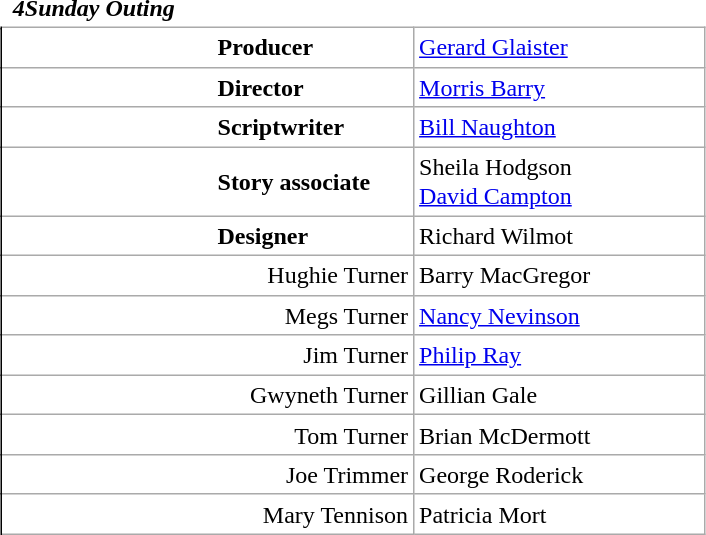<table class="wikitable mw-collapsible mw-collapsed" style="vertical-align:top;margin:auto 2em;line-height:1.2;min-width:33em;display: inline-table;background-color:inherit;border:none;">
<tr>
<td class=unsortable style="border:hidden;line-height:1.67;text-align:center;margin-left:-1em;padding-left:0.5em;min-width:1.0em;"></td>
<td class=unsortable style="border:none;padding-left:0.5em;text-align:left;min-width:16.5em;font-weight:700;font-style:italic;">4Sunday Outing</td>
<td class=unsortable style="border:none;text-align:right;font-weight:normal;font-family:Courier;font-size:95%;letter-spacing:-1pt;min-width:8.5em;padding-right:0.2em;"></td>
<td class=unsortable style="border:hidden;min-width:3.5em;padding-left:0;"></td>
<td class=unsortable style="border:hidden;min-width:3.5em;font-size:95%;"></td>
</tr>
<tr>
<td rowspan=100 style="border:none thin;border-right-style :solid;"></td>
</tr>
<tr>
<td style="text-align:left;padding-left:9.0em;font-weight:bold;">Producer</td>
<td colspan=2><a href='#'>Gerard Glaister</a></td>
</tr>
<tr>
<td style="text-align:left;padding-left:9.0em;font-weight:bold;">Director</td>
<td colspan=2><a href='#'>Morris Barry</a></td>
</tr>
<tr>
<td style="text-align:left;padding-left:9.0em;font-weight:bold;">Scriptwriter</td>
<td colspan=2><a href='#'>Bill Naughton</a></td>
</tr>
<tr>
<td style="text-align:left;padding-left:9.0em;font-weight:bold;">Story associate</td>
<td colspan=2>Sheila Hodgson<br><a href='#'>David Campton</a></td>
</tr>
<tr>
<td style="text-align:left;padding-left:9.0em;font-weight:bold;">Designer</td>
<td colspan=2>Richard Wilmot</td>
</tr>
<tr>
<td style="text-align:right;">Hughie Turner</td>
<td colspan=2>Barry MacGregor</td>
</tr>
<tr>
<td style="text-align:right;">Megs Turner</td>
<td colspan=2><a href='#'>Nancy Nevinson</a></td>
</tr>
<tr>
<td style="text-align:right;">Jim Turner</td>
<td colspan=2><a href='#'>Philip Ray</a></td>
</tr>
<tr>
<td style="text-align:right;">Gwyneth Turner</td>
<td colspan=2>Gillian Gale</td>
</tr>
<tr>
<td style="text-align:right;">Tom Turner</td>
<td colspan=2>Brian McDermott</td>
</tr>
<tr>
<td style="text-align:right;">Joe Trimmer</td>
<td colspan=2>George Roderick</td>
</tr>
<tr>
<td style="text-align:right;">Mary Tennison</td>
<td colspan=2>Patricia Mort</td>
</tr>
</table>
